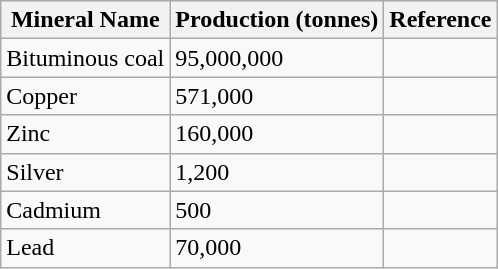<table class="wikitable col2right">
<tr>
<th>Mineral Name</th>
<th>Production (tonnes)</th>
<th>Reference</th>
</tr>
<tr>
<td>Bituminous coal</td>
<td>95,000,000</td>
<td></td>
</tr>
<tr>
<td>Copper</td>
<td>571,000</td>
<td></td>
</tr>
<tr>
<td>Zinc</td>
<td>160,000</td>
<td></td>
</tr>
<tr>
<td>Silver</td>
<td>1,200</td>
<td></td>
</tr>
<tr>
<td>Cadmium</td>
<td>500</td>
<td></td>
</tr>
<tr>
<td>Lead</td>
<td>70,000</td>
<td></td>
</tr>
</table>
